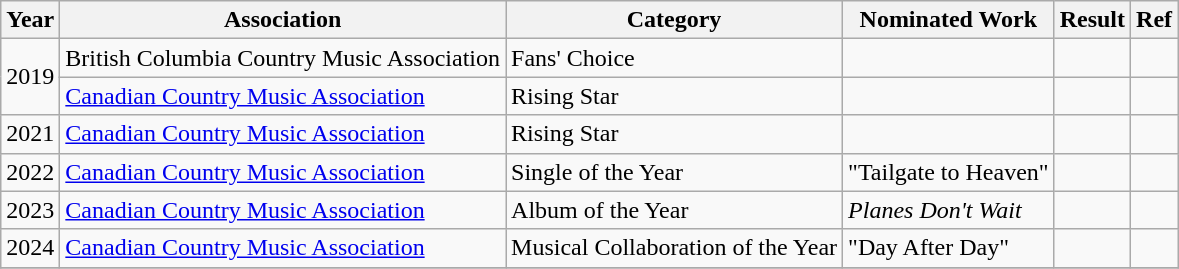<table class="wikitable">
<tr>
<th>Year</th>
<th>Association</th>
<th>Category</th>
<th>Nominated Work</th>
<th>Result</th>
<th>Ref</th>
</tr>
<tr>
<td rowspan="2">2019</td>
<td>British Columbia Country Music Association</td>
<td>Fans' Choice</td>
<td></td>
<td></td>
<td></td>
</tr>
<tr>
<td><a href='#'>Canadian Country Music Association</a></td>
<td>Rising Star</td>
<td></td>
<td></td>
<td></td>
</tr>
<tr>
<td>2021</td>
<td><a href='#'>Canadian Country Music Association</a></td>
<td>Rising Star</td>
<td></td>
<td></td>
<td></td>
</tr>
<tr>
<td>2022</td>
<td><a href='#'>Canadian Country Music Association</a></td>
<td>Single of the Year</td>
<td>"Tailgate to Heaven"</td>
<td></td>
<td></td>
</tr>
<tr>
<td>2023</td>
<td><a href='#'>Canadian Country Music Association</a></td>
<td>Album of the Year</td>
<td><em>Planes Don't Wait</em></td>
<td></td>
<td></td>
</tr>
<tr>
<td>2024</td>
<td><a href='#'>Canadian Country Music Association</a></td>
<td>Musical Collaboration of the Year</td>
<td>"Day After Day" <br></td>
<td></td>
<td></td>
</tr>
<tr>
</tr>
</table>
